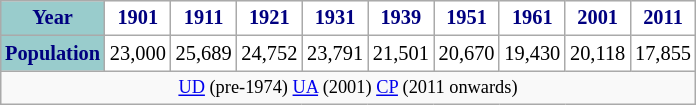<table class="wikitable" style="margin:1em auto 1em auto; font-size:85%; width:25%; border:0; text-align:center; line-height:120%;">
<tr>
<th style="background:#9cc; color:navy; height:17px;">Year</th>
<th style="background:#fff; color:navy;">1901</th>
<th style="background:#fff; color:navy;">1911</th>
<th style="background:#fff; color:navy;">1921</th>
<th style="background:#fff; color:navy;">1931</th>
<th style="background:#fff; color:navy;">1939</th>
<th style="background:#fff; color:navy;">1951</th>
<th style="background:#fff; color:navy;">1961</th>
<th style="background:#fff; color:navy;">2001</th>
<th style="background:#fff; color:navy;">2011</th>
</tr>
<tr style="text-align:center;">
<th style="background:#9cc; color:navy; height:17px;">Population</th>
<td style="background:#fff; color:black;">23,000</td>
<td style="background:#fff; color:black;">25,689</td>
<td style="background:#fff; color:black;">24,752</td>
<td style="background:#fff; color:black;">23,791</td>
<td style="background:#fff; color:black;">21,501</td>
<td style="background:#fff; color:black;">20,670</td>
<td style="background:#fff; color:black;">19,430</td>
<td style="background:#fff; color:black;">20,118</td>
<td style="background:#fff; color:black;">17,855</td>
</tr>
<tr>
<td colspan="22" style="text-align:center;font-size:90%;"><a href='#'>UD</a> (pre-1974) <a href='#'>UA</a> (2001) <a href='#'>CP</a> (2011 onwards)</td>
</tr>
</table>
